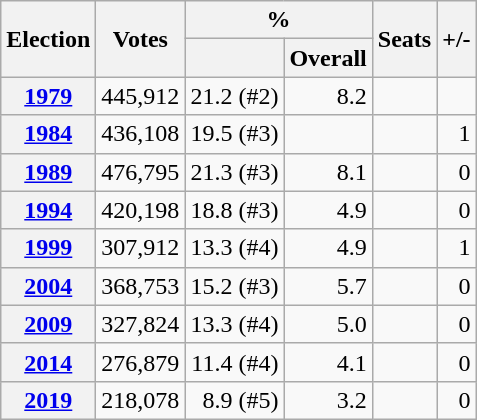<table class="wikitable" style="text-align:right;">
<tr>
<th rowspan=2>Election</th>
<th rowspan=2>Votes</th>
<th colspan=2>%</th>
<th rowspan=2>Seats</th>
<th rowspan=2>+/-</th>
</tr>
<tr>
<th></th>
<th>Overall</th>
</tr>
<tr>
<th><a href='#'>1979</a></th>
<td>445,912</td>
<td>21.2 (#2)</td>
<td>8.2</td>
<td></td>
<td></td>
</tr>
<tr>
<th><a href='#'>1984</a></th>
<td>436,108</td>
<td>19.5 (#3)</td>
<td></td>
<td></td>
<td> 1</td>
</tr>
<tr>
<th><a href='#'>1989</a></th>
<td>476,795</td>
<td>21.3 (#3)</td>
<td>8.1</td>
<td></td>
<td> 0</td>
</tr>
<tr>
<th><a href='#'>1994</a></th>
<td>420,198</td>
<td>18.8 (#3)</td>
<td>4.9</td>
<td></td>
<td> 0</td>
</tr>
<tr>
<th><a href='#'>1999</a></th>
<td>307,912</td>
<td>13.3 (#4)</td>
<td>4.9</td>
<td></td>
<td> 1</td>
</tr>
<tr>
<th><a href='#'>2004</a></th>
<td>368,753</td>
<td>15.2 (#3)</td>
<td>5.7</td>
<td></td>
<td> 0</td>
</tr>
<tr>
<th><a href='#'>2009</a></th>
<td>327,824</td>
<td>13.3 (#4)</td>
<td>5.0</td>
<td></td>
<td> 0</td>
</tr>
<tr>
<th><a href='#'>2014</a></th>
<td>276,879</td>
<td>11.4 (#4)</td>
<td>4.1</td>
<td></td>
<td> 0</td>
</tr>
<tr>
<th><a href='#'>2019</a></th>
<td>218,078</td>
<td>8.9 (#5)</td>
<td>3.2</td>
<td></td>
<td> 0</td>
</tr>
</table>
